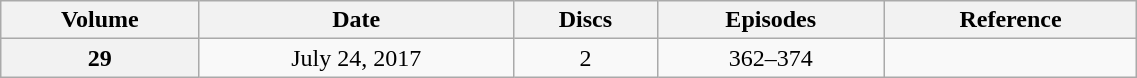<table class="wikitable" style="text-align: center; width: 60%;">
<tr>
<th scope="col" 175px;>Volume</th>
<th scope="col" 125px;>Date</th>
<th scope="col">Discs</th>
<th scope="col">Episodes</th>
<th scope="col">Reference</th>
</tr>
<tr>
<th scope="row">29</th>
<td>July 24, 2017</td>
<td>2</td>
<td>362–374</td>
<td></td>
</tr>
</table>
